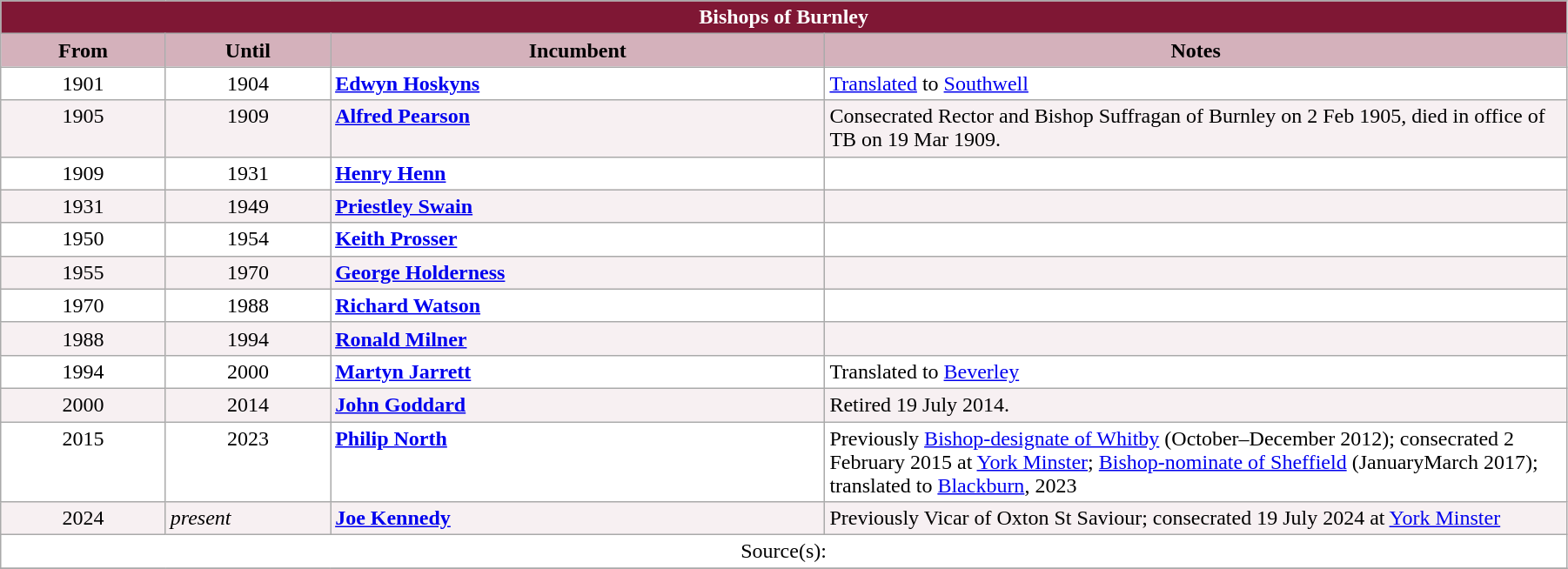<table class="wikitable" style="width:95%;" border="1" cellpadding="2">
<tr>
<th colspan="4" style="background-color: #7F1734; color: white;">Bishops of Burnley</th>
</tr>
<tr valign=top>
<th style="background-color:#D4B1BB" width="10%">From</th>
<th style="background-color:#D4B1BB" width="10%">Until</th>
<th style="background-color:#D4B1BB" width="30%">Incumbent</th>
<th style="background-color:#D4B1BB" width="45%">Notes</th>
</tr>
<tr valign=top bgcolor="white">
<td align="center">1901</td>
<td align="center">1904</td>
<td><strong><a href='#'>Edwyn Hoskyns</a></strong></td>
<td><a href='#'>Translated</a> to <a href='#'>Southwell</a></td>
</tr>
<tr valign=top bgcolor="#F7F0F2">
<td align="center">1905</td>
<td align="center">1909</td>
<td><strong><a href='#'>Alfred Pearson</a></strong></td>
<td>Consecrated Rector and Bishop Suffragan of Burnley on 2 Feb 1905, died in office of TB on 19 Mar 1909.</td>
</tr>
<tr valign=top bgcolor="white">
<td align="center">1909</td>
<td align="center">1931</td>
<td><strong><a href='#'>Henry Henn</a></strong></td>
<td></td>
</tr>
<tr valign=top bgcolor="#F7F0F2">
<td align="center">1931</td>
<td align="center">1949</td>
<td><strong><a href='#'>Priestley Swain</a></strong></td>
<td></td>
</tr>
<tr valign=top bgcolor="white">
<td align="center">1950</td>
<td align="center">1954</td>
<td><strong><a href='#'>Keith Prosser</a></strong></td>
<td></td>
</tr>
<tr valign=top bgcolor="#F7F0F2">
<td align="center">1955</td>
<td align="center">1970</td>
<td><strong><a href='#'>George Holderness</a></strong></td>
<td></td>
</tr>
<tr valign=top bgcolor="white">
<td align="center">1970</td>
<td align="center">1988</td>
<td><strong><a href='#'>Richard Watson</a></strong></td>
<td></td>
</tr>
<tr valign=top bgcolor="#F7F0F2">
<td align="center">1988</td>
<td align="center">1994</td>
<td><strong><a href='#'>Ronald Milner</a></strong></td>
<td></td>
</tr>
<tr valign=top bgcolor="white">
<td align="center">1994</td>
<td align="center">2000</td>
<td><strong><a href='#'>Martyn Jarrett</a></strong></td>
<td>Translated to <a href='#'>Beverley</a></td>
</tr>
<tr valign=top bgcolor="#F7F0F2">
<td align="center">2000</td>
<td align="center">2014</td>
<td><strong><a href='#'>John Goddard</a></strong></td>
<td>Retired 19 July 2014.</td>
</tr>
<tr valign=top bgcolor="white">
<td align="center">2015</td>
<td align="center">2023</td>
<td><strong><a href='#'>Philip North</a></strong></td>
<td>Previously <a href='#'>Bishop-designate of Whitby</a> (October–December 2012); consecrated 2 February 2015 at <a href='#'>York Minster</a>; <a href='#'>Bishop-nominate of Sheffield</a> (JanuaryMarch 2017); translated to <a href='#'>Blackburn</a>, 2023</td>
</tr>
<tr valign=top bgcolor="#F7F0F2">
<td align="center">2024</td>
<td><em>present</em></td>
<td><strong><a href='#'>Joe Kennedy</a></strong></td>
<td>Previously Vicar of Oxton St Saviour; consecrated 19 July 2024 at <a href='#'>York Minster</a></td>
</tr>
<tr valign=top bgcolor="white">
<td align="center" colspan="4">Source(s):</td>
</tr>
<tr valign=top bgcolor="#F7F0F2">
</tr>
</table>
